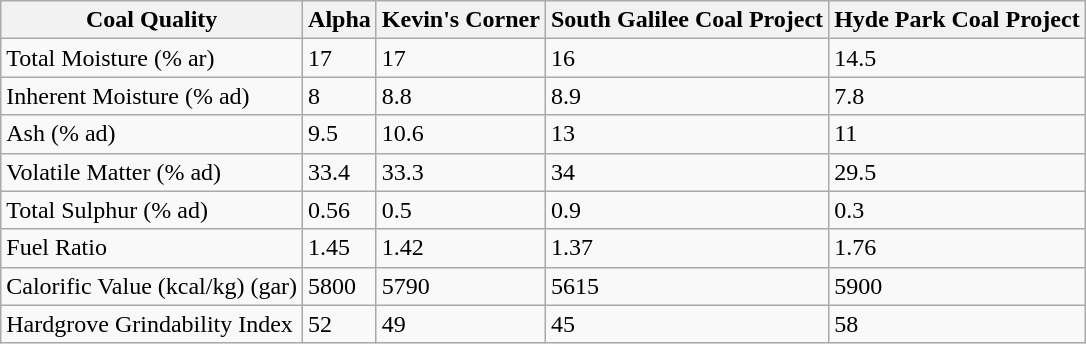<table class="wikitable">
<tr>
<th>Coal Quality</th>
<th>Alpha</th>
<th>Kevin's Corner</th>
<th>South Galilee Coal Project</th>
<th>Hyde Park Coal Project</th>
</tr>
<tr>
<td>Total Moisture (% ar)</td>
<td>17</td>
<td>17</td>
<td>16</td>
<td>14.5</td>
</tr>
<tr>
<td>Inherent Moisture (% ad)</td>
<td>8</td>
<td>8.8</td>
<td>8.9</td>
<td>7.8</td>
</tr>
<tr>
<td>Ash (% ad)</td>
<td>9.5</td>
<td>10.6</td>
<td>13</td>
<td>11</td>
</tr>
<tr>
<td>Volatile Matter (% ad)</td>
<td>33.4</td>
<td>33.3</td>
<td>34</td>
<td>29.5</td>
</tr>
<tr>
<td>Total Sulphur (% ad)</td>
<td>0.56</td>
<td>0.5</td>
<td>0.9</td>
<td>0.3</td>
</tr>
<tr>
<td>Fuel Ratio</td>
<td>1.45</td>
<td>1.42</td>
<td>1.37</td>
<td>1.76</td>
</tr>
<tr>
<td>Calorific Value (kcal/kg) (gar)</td>
<td>5800</td>
<td>5790</td>
<td>5615</td>
<td>5900</td>
</tr>
<tr>
<td>Hardgrove Grindability Index</td>
<td>52</td>
<td>49</td>
<td>45</td>
<td>58</td>
</tr>
</table>
